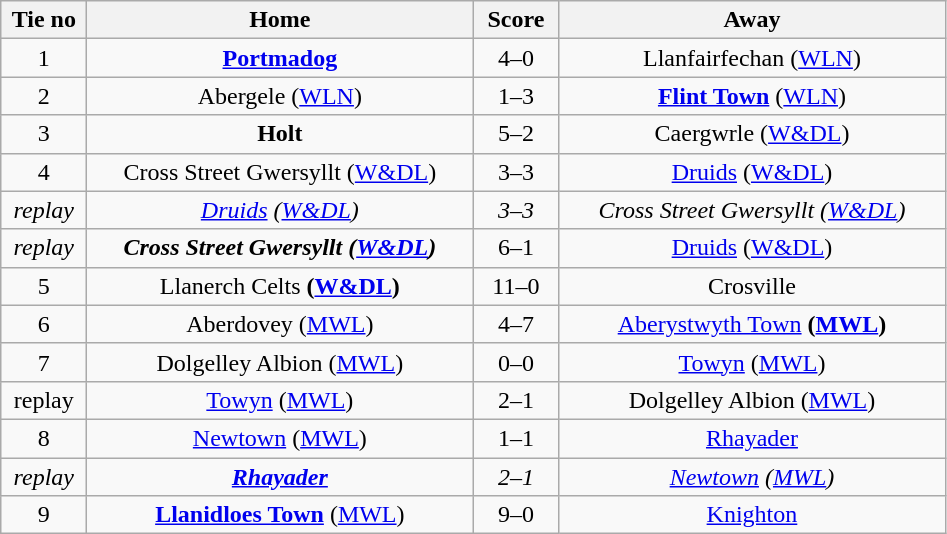<table class="wikitable" style="text-align:center">
<tr>
<th width=50>Tie no</th>
<th width=250>Home</th>
<th width=50>Score</th>
<th width=250>Away</th>
</tr>
<tr>
<td>1</td>
<td><strong><a href='#'>Portmadog</a></strong></td>
<td>4–0</td>
<td>Llanfairfechan (<a href='#'>WLN</a>)</td>
</tr>
<tr>
<td>2</td>
<td>Abergele (<a href='#'>WLN</a>)</td>
<td>1–3</td>
<td><strong><a href='#'>Flint Town</a></strong> (<a href='#'>WLN</a>)</td>
</tr>
<tr>
<td>3</td>
<td><strong>Holt</strong></td>
<td>5–2</td>
<td>Caergwrle (<a href='#'>W&DL</a>)</td>
</tr>
<tr>
<td>4</td>
<td>Cross Street Gwersyllt (<a href='#'>W&DL</a>)</td>
<td>3–3</td>
<td><a href='#'>Druids</a> (<a href='#'>W&DL</a>)</td>
</tr>
<tr>
<td><em>replay</em></td>
<td><em><a href='#'>Druids</a> (<a href='#'>W&DL</a>)</em></td>
<td><em>3–3</em></td>
<td><em>Cross Street Gwersyllt (<a href='#'>W&DL</a>)</em></td>
</tr>
<tr>
<td><em>replay</em></td>
<td><strong><em>Cross Street Gwersyllt<strong> (<a href='#'>W&DL</a>)<em></td>
<td></em>6–1<em></td>
<td></em><a href='#'>Druids</a> (<a href='#'>W&DL</a>)<em></td>
</tr>
<tr>
<td>5</td>
<td></strong>Llanerch Celts<strong> (<a href='#'>W&DL</a>)</td>
<td>11–0</td>
<td>Crosville</td>
</tr>
<tr>
<td>6</td>
<td>Aberdovey (<a href='#'>MWL</a>)</td>
<td>4–7</td>
<td></strong><a href='#'>Aberystwyth Town</a><strong> (<a href='#'>MWL</a>)</td>
</tr>
<tr>
<td>7</td>
<td>Dolgelley Albion (<a href='#'>MWL</a>)</td>
<td>0–0</td>
<td><a href='#'>Towyn</a> (<a href='#'>MWL</a>)</td>
</tr>
<tr>
<td></em>replay<em></td>
<td></em></strong><a href='#'>Towyn</a></strong> (<a href='#'>MWL</a>)</em></td>
<td>2–1</td>
<td>Dolgelley Albion (<a href='#'>MWL</a>)</td>
</tr>
<tr>
<td>8</td>
<td><a href='#'>Newtown</a> (<a href='#'>MWL</a>)</td>
<td>1–1</td>
<td><a href='#'>Rhayader</a></td>
</tr>
<tr>
<td><em>replay</em></td>
<td><strong><em><a href='#'>Rhayader</a></em></strong></td>
<td><em>2–1</em></td>
<td><em><a href='#'>Newtown</a> (<a href='#'>MWL</a>)</em></td>
</tr>
<tr>
<td>9</td>
<td><strong><a href='#'>Llanidloes Town</a></strong> (<a href='#'>MWL</a>)</td>
<td>9–0</td>
<td><a href='#'>Knighton</a></td>
</tr>
</table>
